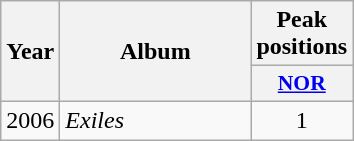<table class="wikitable">
<tr>
<th align="center" rowspan="2" width="10">Year</th>
<th align="center" rowspan="2" width="120">Album</th>
<th align="center" colspan="1" width="20">Peak positions</th>
</tr>
<tr>
<th scope="col" style="width:3em;font-size:90%;"><a href='#'>NOR</a><br></th>
</tr>
<tr>
<td style="text-align:center;">2006</td>
<td><em>Exiles</em></td>
<td style="text-align:center;">1</td>
</tr>
</table>
